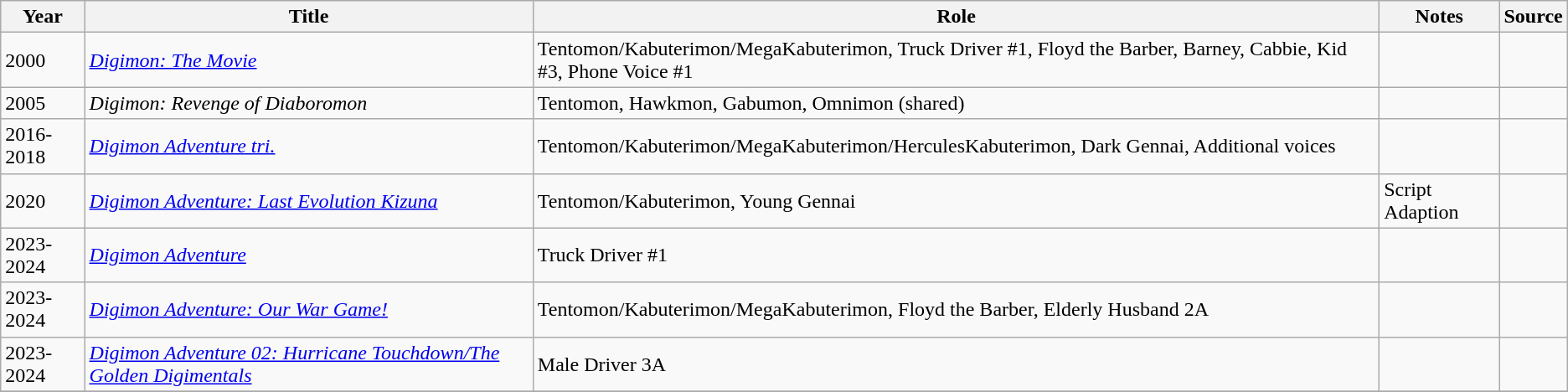<table class="wikitable sortable plainrowheaders">
<tr>
<th>Year</th>
<th>Title</th>
<th>Role</th>
<th class="unsortable">Notes</th>
<th class="unsortable">Source</th>
</tr>
<tr>
<td>2000</td>
<td><em><a href='#'>Digimon: The Movie</a></em></td>
<td>Tentomon/Kabuterimon/MegaKabuterimon, Truck Driver #1, Floyd the Barber, Barney, Cabbie, Kid #3, Phone Voice #1</td>
<td></td>
<td></td>
</tr>
<tr>
<td>2005</td>
<td><em>Digimon: Revenge of Diaboromon</em></td>
<td>Tentomon, Hawkmon, Gabumon, Omnimon (shared)</td>
<td></td>
<td></td>
</tr>
<tr>
<td>2016-2018</td>
<td><em><a href='#'>Digimon Adventure tri.</a></em></td>
<td>Tentomon/Kabuterimon/MegaKabuterimon/HerculesKabuterimon, Dark Gennai, Additional voices</td>
<td></td>
<td></td>
</tr>
<tr>
<td>2020</td>
<td><em><a href='#'>Digimon Adventure: Last Evolution Kizuna</a></em></td>
<td>Tentomon/Kabuterimon, Young Gennai</td>
<td>Script Adaption</td>
<td></td>
</tr>
<tr>
<td>2023-2024</td>
<td><em><a href='#'>Digimon Adventure</a></em></td>
<td>Truck Driver #1</td>
<td></td>
<td></td>
</tr>
<tr>
<td>2023-2024</td>
<td><em><a href='#'>Digimon Adventure: Our War Game!</a></em></td>
<td>Tentomon/Kabuterimon/MegaKabuterimon, Floyd the Barber, Elderly Husband 2A</td>
<td></td>
<td></td>
</tr>
<tr>
<td>2023-2024</td>
<td><em><a href='#'>Digimon Adventure 02: Hurricane Touchdown/The Golden Digimentals</a></em></td>
<td>Male Driver 3A</td>
<td></td>
<td></td>
</tr>
<tr>
</tr>
</table>
